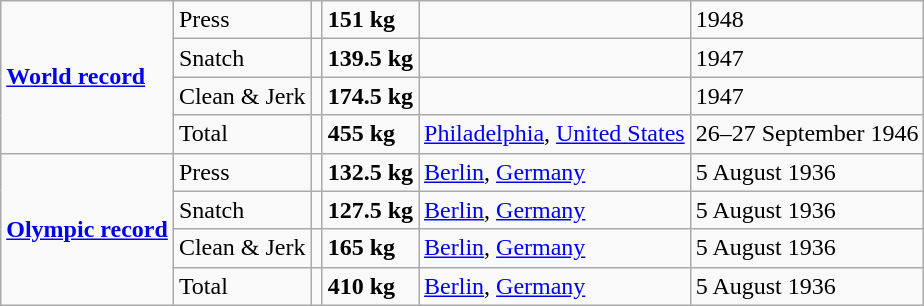<table class="wikitable">
<tr>
<td rowspan=4><strong><a href='#'>World record</a></strong></td>
<td>Press</td>
<td></td>
<td><strong>151 kg</strong></td>
<td></td>
<td>1948</td>
</tr>
<tr>
<td>Snatch</td>
<td></td>
<td><strong>139.5 kg</strong></td>
<td></td>
<td>1947</td>
</tr>
<tr>
<td>Clean & Jerk</td>
<td></td>
<td><strong>174.5 kg</strong></td>
<td></td>
<td>1947</td>
</tr>
<tr>
<td>Total</td>
<td></td>
<td><strong>455 kg</strong></td>
<td><a href='#'>Philadelphia</a>, <a href='#'>United States</a></td>
<td>26–27 September 1946</td>
</tr>
<tr>
<td rowspan=4><strong><a href='#'>Olympic record</a></strong></td>
<td>Press</td>
<td></td>
<td><strong>132.5 kg</strong></td>
<td><a href='#'>Berlin</a>, <a href='#'>Germany</a></td>
<td>5 August 1936</td>
</tr>
<tr>
<td>Snatch</td>
<td></td>
<td><strong>127.5 kg</strong></td>
<td><a href='#'>Berlin</a>, <a href='#'>Germany</a></td>
<td>5 August 1936</td>
</tr>
<tr>
<td>Clean & Jerk</td>
<td></td>
<td><strong>165 kg</strong></td>
<td><a href='#'>Berlin</a>, <a href='#'>Germany</a></td>
<td>5 August 1936</td>
</tr>
<tr>
<td>Total</td>
<td></td>
<td><strong>410 kg</strong></td>
<td><a href='#'>Berlin</a>, <a href='#'>Germany</a></td>
<td>5 August 1936</td>
</tr>
</table>
